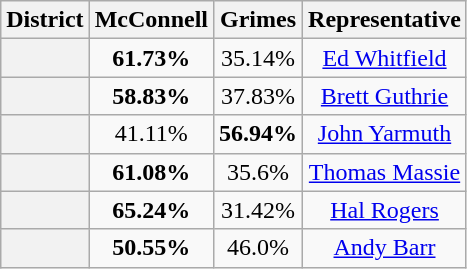<table class=wikitable>
<tr>
<th>District</th>
<th>McConnell</th>
<th>Grimes</th>
<th>Representative</th>
</tr>
<tr align=center>
<th></th>
<td><strong>61.73%</strong></td>
<td>35.14%</td>
<td><a href='#'>Ed Whitfield</a></td>
</tr>
<tr align=center>
<th></th>
<td><strong>58.83%</strong></td>
<td>37.83%</td>
<td><a href='#'>Brett Guthrie</a></td>
</tr>
<tr align=center>
<th></th>
<td>41.11%</td>
<td><strong>56.94%</strong></td>
<td><a href='#'>John Yarmuth</a></td>
</tr>
<tr align=center>
<th></th>
<td><strong>61.08%</strong></td>
<td>35.6%</td>
<td><a href='#'>Thomas Massie</a></td>
</tr>
<tr align=center>
<th></th>
<td><strong>65.24%</strong></td>
<td>31.42%</td>
<td><a href='#'>Hal Rogers</a></td>
</tr>
<tr align=center>
<th></th>
<td><strong>50.55%</strong></td>
<td>46.0%</td>
<td><a href='#'>Andy Barr</a></td>
</tr>
</table>
